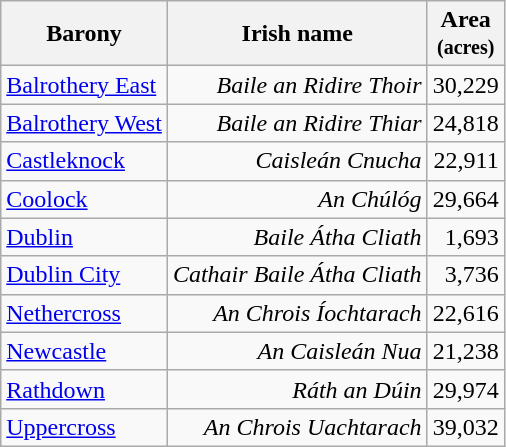<table class="wikitable sortable collapsible nowrap" style="font-size: 100%; text-align: right; display:inline-table">
<tr>
<th>Barony</th>
<th>Irish name</th>
<th>Area<br><small>(acres)</small><br></th>
</tr>
<tr>
<td style="text-align: left;"><a href='#'>Balrothery East</a></td>
<td><em>Baile an Ridire Thoir</em></td>
<td>30,229</td>
</tr>
<tr>
<td style="text-align: left;"><a href='#'>Balrothery West</a></td>
<td><em>Baile an Ridire Thiar</em></td>
<td>24,818</td>
</tr>
<tr>
<td style="text-align: left;"><a href='#'>Castleknock</a></td>
<td><em>Caisleán Cnucha</em></td>
<td>22,911</td>
</tr>
<tr>
<td style="text-align: left;"><a href='#'>Coolock</a></td>
<td><em>An Chúlóg</em></td>
<td>29,664</td>
</tr>
<tr>
<td style="text-align: left;"><a href='#'>Dublin</a></td>
<td><em>Baile Átha Cliath</em></td>
<td>1,693</td>
</tr>
<tr>
<td style="text-align: left;"><a href='#'>Dublin City</a></td>
<td><em>Cathair Baile Átha Cliath</em></td>
<td>3,736</td>
</tr>
<tr>
<td style="text-align: left;"><a href='#'>Nethercross</a></td>
<td><em>An Chrois Íochtarach</em></td>
<td>22,616</td>
</tr>
<tr>
<td style="text-align: left;"><a href='#'>Newcastle</a></td>
<td><em>An Caisleán Nua</em></td>
<td>21,238</td>
</tr>
<tr>
<td style="text-align: left;"><a href='#'>Rathdown</a></td>
<td><em>Ráth an Dúin</em></td>
<td>29,974</td>
</tr>
<tr>
<td style="text-align: left;"><a href='#'>Uppercross</a></td>
<td><em>An Chrois Uachtarach</em></td>
<td>39,032</td>
</tr>
</table>
